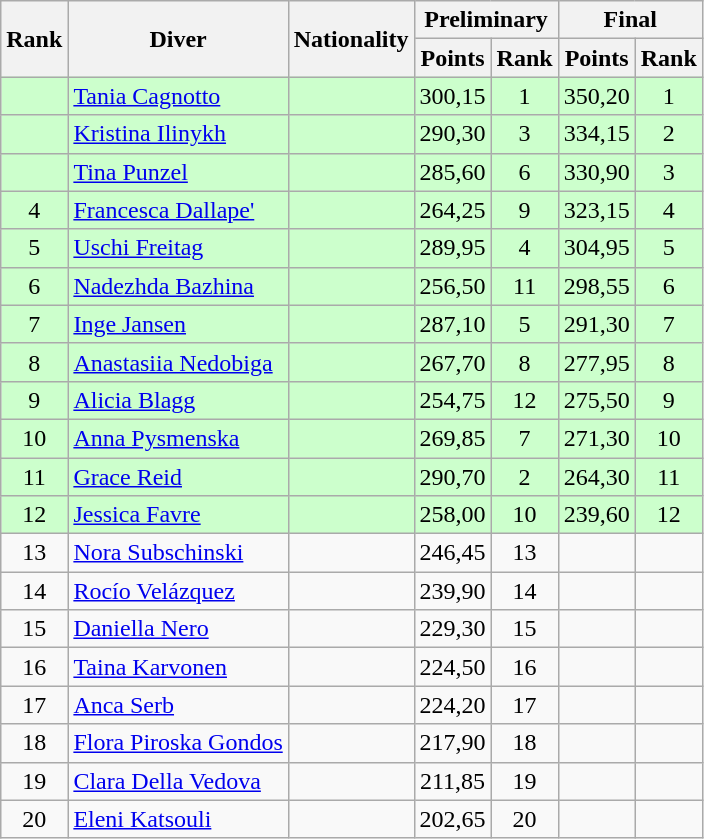<table class="wikitable" style="text-align:center">
<tr>
<th rowspan="2">Rank</th>
<th rowspan="2">Diver</th>
<th rowspan="2">Nationality</th>
<th colspan="2">Preliminary</th>
<th colspan="2">Final</th>
</tr>
<tr>
<th>Points</th>
<th>Rank</th>
<th>Points</th>
<th>Rank</th>
</tr>
<tr bgcolor=ccffcc>
<td></td>
<td align=left><a href='#'>Tania Cagnotto</a></td>
<td align=left></td>
<td>300,15</td>
<td>1</td>
<td>350,20</td>
<td>1</td>
</tr>
<tr bgcolor=ccffcc>
<td></td>
<td align=left><a href='#'>Kristina Ilinykh</a></td>
<td align=left></td>
<td>290,30</td>
<td>3</td>
<td>334,15</td>
<td>2</td>
</tr>
<tr bgcolor=ccffcc>
<td></td>
<td align=left><a href='#'>Tina Punzel</a></td>
<td align=left></td>
<td>285,60</td>
<td>6</td>
<td>330,90</td>
<td>3</td>
</tr>
<tr bgcolor=ccffcc>
<td>4</td>
<td align=left><a href='#'>Francesca Dallape'</a></td>
<td align=left></td>
<td>264,25</td>
<td>9</td>
<td>323,15</td>
<td>4</td>
</tr>
<tr bgcolor=ccffcc>
<td>5</td>
<td align=left><a href='#'>Uschi Freitag</a></td>
<td align=left></td>
<td>289,95</td>
<td>4</td>
<td>304,95</td>
<td>5</td>
</tr>
<tr bgcolor=ccffcc>
<td>6</td>
<td align=left><a href='#'>Nadezhda Bazhina</a></td>
<td align=left></td>
<td>256,50</td>
<td>11</td>
<td>298,55</td>
<td>6</td>
</tr>
<tr bgcolor=ccffcc>
<td>7</td>
<td align=left><a href='#'>Inge Jansen</a></td>
<td align=left></td>
<td>287,10</td>
<td>5</td>
<td>291,30</td>
<td>7</td>
</tr>
<tr bgcolor=ccffcc>
<td>8</td>
<td align=left><a href='#'>Anastasiia Nedobiga</a></td>
<td align=left></td>
<td>267,70</td>
<td>8</td>
<td>277,95</td>
<td>8</td>
</tr>
<tr bgcolor=ccffcc>
<td>9</td>
<td align=left><a href='#'>Alicia Blagg</a></td>
<td align=left></td>
<td>254,75</td>
<td>12</td>
<td>275,50</td>
<td>9</td>
</tr>
<tr bgcolor=ccffcc>
<td>10</td>
<td align=left><a href='#'>Anna Pysmenska</a></td>
<td align=left></td>
<td>269,85</td>
<td>7</td>
<td>271,30</td>
<td>10</td>
</tr>
<tr bgcolor=ccffcc>
<td>11</td>
<td align=left><a href='#'>Grace Reid</a></td>
<td align=left></td>
<td>290,70</td>
<td>2</td>
<td>264,30</td>
<td>11</td>
</tr>
<tr bgcolor=ccffcc>
<td>12</td>
<td align=left><a href='#'>Jessica Favre</a></td>
<td align=left></td>
<td>258,00</td>
<td>10</td>
<td>239,60</td>
<td>12</td>
</tr>
<tr>
<td>13</td>
<td align="left"><a href='#'>Nora Subschinski</a></td>
<td align="left"></td>
<td>246,45</td>
<td>13</td>
<td></td>
<td></td>
</tr>
<tr>
<td>14</td>
<td align="left"><a href='#'>Rocío Velázquez</a></td>
<td align="left"></td>
<td>239,90</td>
<td>14</td>
<td></td>
<td></td>
</tr>
<tr>
<td>15</td>
<td align="left"><a href='#'>Daniella Nero</a></td>
<td align="left"></td>
<td>229,30</td>
<td>15</td>
<td></td>
<td></td>
</tr>
<tr>
<td>16</td>
<td align="left"><a href='#'>Taina Karvonen</a></td>
<td align="left"></td>
<td>224,50</td>
<td>16</td>
<td></td>
<td></td>
</tr>
<tr>
<td>17</td>
<td align="left"><a href='#'>Anca Serb</a></td>
<td align="left"></td>
<td>224,20</td>
<td>17</td>
<td></td>
<td></td>
</tr>
<tr>
<td>18</td>
<td align="left"><a href='#'>Flora Piroska Gondos</a></td>
<td align="left"></td>
<td>217,90</td>
<td>18</td>
<td></td>
<td></td>
</tr>
<tr>
<td>19</td>
<td align="left"><a href='#'>Clara Della Vedova</a></td>
<td align="left"></td>
<td>211,85</td>
<td>19</td>
<td></td>
<td></td>
</tr>
<tr>
<td>20</td>
<td align="left"><a href='#'>Eleni Katsouli</a></td>
<td align="left"></td>
<td>202,65</td>
<td>20</td>
<td></td>
<td></td>
</tr>
</table>
